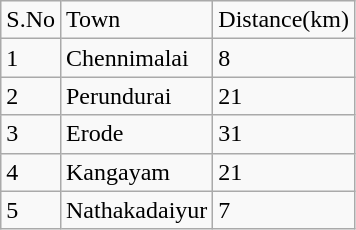<table class="wikitable sortable">
<tr>
<td>S.No</td>
<td>Town</td>
<td>Distance(km)</td>
</tr>
<tr>
<td>1</td>
<td>Chennimalai</td>
<td>8</td>
</tr>
<tr>
<td>2</td>
<td>Perundurai</td>
<td>21</td>
</tr>
<tr>
<td>3</td>
<td>Erode</td>
<td>31</td>
</tr>
<tr>
<td>4</td>
<td>Kangayam</td>
<td>21</td>
</tr>
<tr>
<td>5</td>
<td>Nathakadaiyur</td>
<td>7</td>
</tr>
</table>
